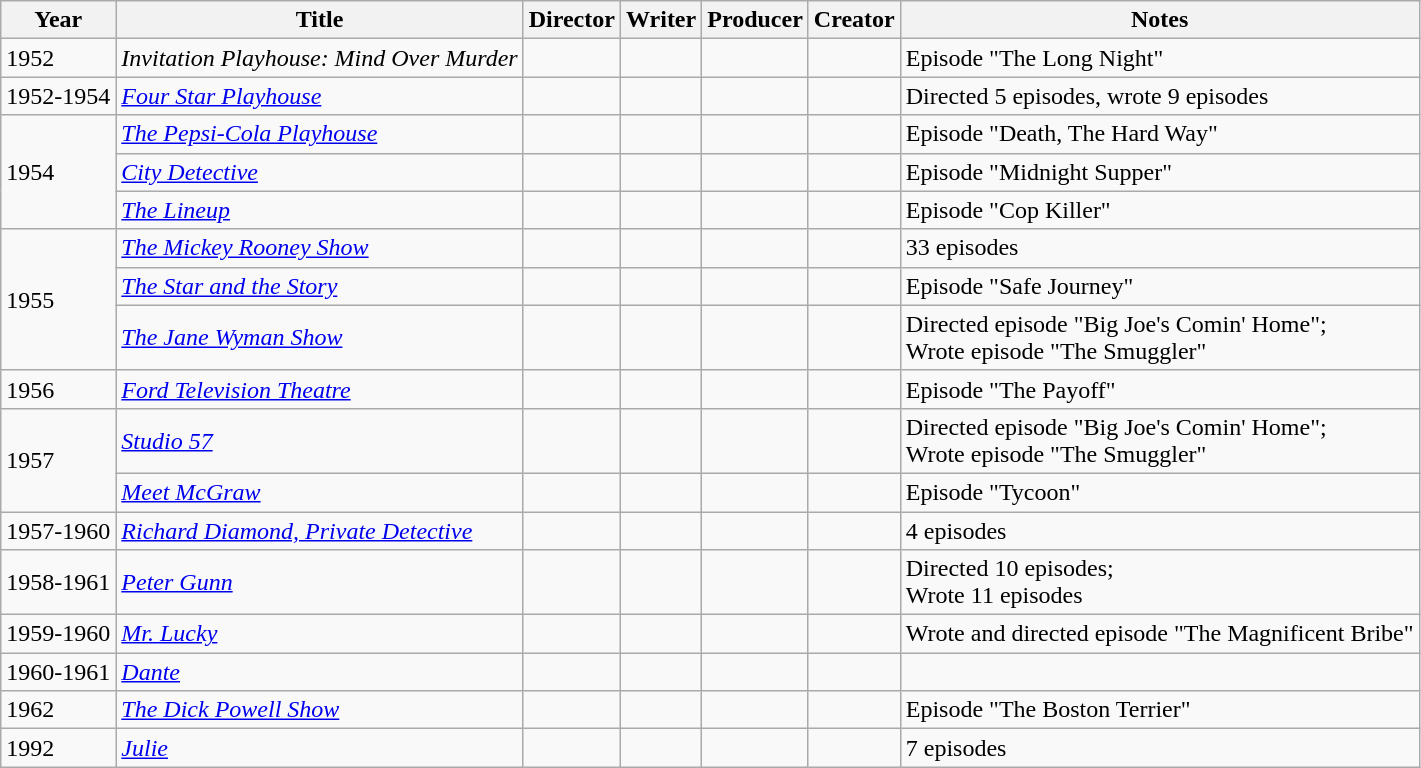<table class="wikitable">
<tr>
<th>Year</th>
<th>Title</th>
<th>Director</th>
<th>Writer</th>
<th>Producer</th>
<th>Creator</th>
<th>Notes</th>
</tr>
<tr>
<td>1952</td>
<td><em>Invitation Playhouse: Mind Over Murder</em></td>
<td></td>
<td></td>
<td></td>
<td></td>
<td>Episode "The Long Night"</td>
</tr>
<tr>
<td>1952-1954</td>
<td><em><a href='#'>Four Star Playhouse</a></em></td>
<td></td>
<td></td>
<td></td>
<td></td>
<td>Directed 5 episodes, wrote 9 episodes</td>
</tr>
<tr>
<td rowspan=3>1954</td>
<td><em><a href='#'>The Pepsi-Cola Playhouse</a></em></td>
<td></td>
<td></td>
<td></td>
<td></td>
<td>Episode "Death, The Hard Way"</td>
</tr>
<tr>
<td><em><a href='#'>City Detective</a></em></td>
<td></td>
<td></td>
<td></td>
<td></td>
<td>Episode "Midnight Supper"</td>
</tr>
<tr>
<td><em><a href='#'>The Lineup</a></em></td>
<td></td>
<td></td>
<td></td>
<td></td>
<td>Episode "Cop Killer"</td>
</tr>
<tr>
<td rowspan=3>1955</td>
<td><em><a href='#'>The Mickey Rooney Show</a></em></td>
<td></td>
<td></td>
<td></td>
<td></td>
<td>33 episodes</td>
</tr>
<tr>
<td><em><a href='#'>The Star and the Story</a></em></td>
<td></td>
<td></td>
<td></td>
<td></td>
<td>Episode "Safe Journey"</td>
</tr>
<tr>
<td><em><a href='#'>The Jane Wyman Show</a></em></td>
<td></td>
<td></td>
<td></td>
<td></td>
<td>Directed episode "Big Joe's Comin' Home";<br>Wrote episode "The Smuggler"</td>
</tr>
<tr>
<td>1956</td>
<td><em><a href='#'>Ford Television Theatre</a></em></td>
<td></td>
<td></td>
<td></td>
<td></td>
<td>Episode "The Payoff"</td>
</tr>
<tr>
<td rowspan=2>1957</td>
<td><em><a href='#'>Studio 57</a></em></td>
<td></td>
<td></td>
<td></td>
<td></td>
<td>Directed episode "Big Joe's Comin' Home";<br>Wrote episode "The Smuggler"</td>
</tr>
<tr>
<td><em><a href='#'>Meet McGraw</a></em></td>
<td></td>
<td></td>
<td></td>
<td></td>
<td>Episode "Tycoon"</td>
</tr>
<tr>
<td>1957-1960</td>
<td><em><a href='#'>Richard Diamond, Private Detective</a></em></td>
<td></td>
<td></td>
<td></td>
<td></td>
<td>4 episodes</td>
</tr>
<tr>
<td>1958-1961</td>
<td><em><a href='#'>Peter Gunn</a></em></td>
<td></td>
<td></td>
<td></td>
<td></td>
<td>Directed 10 episodes;<br>Wrote 11 episodes</td>
</tr>
<tr>
<td>1959-1960</td>
<td><em><a href='#'>Mr. Lucky</a></em></td>
<td></td>
<td></td>
<td></td>
<td></td>
<td>Wrote and directed episode "The Magnificent Bribe"</td>
</tr>
<tr>
<td>1960-1961</td>
<td><em><a href='#'>Dante</a></em></td>
<td></td>
<td></td>
<td></td>
<td></td>
<td></td>
</tr>
<tr>
<td>1962</td>
<td><em><a href='#'>The Dick Powell Show</a></em></td>
<td></td>
<td></td>
<td></td>
<td></td>
<td>Episode "The Boston Terrier"</td>
</tr>
<tr>
<td>1992</td>
<td><em><a href='#'>Julie</a></em></td>
<td></td>
<td></td>
<td></td>
<td></td>
<td>7 episodes</td>
</tr>
</table>
